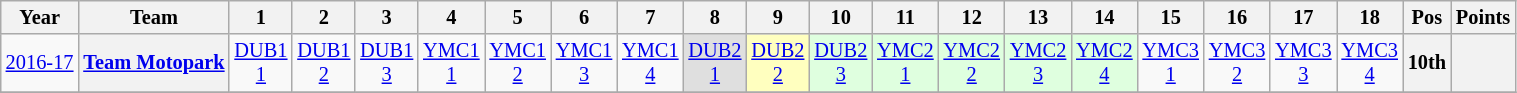<table class="wikitable" style="text-align:center; font-size:85%">
<tr>
<th>Year</th>
<th>Team</th>
<th>1</th>
<th>2</th>
<th>3</th>
<th>4</th>
<th>5</th>
<th>6</th>
<th>7</th>
<th>8</th>
<th>9</th>
<th>10</th>
<th>11</th>
<th>12</th>
<th>13</th>
<th>14</th>
<th>15</th>
<th>16</th>
<th>17</th>
<th>18</th>
<th>Pos</th>
<th>Points</th>
</tr>
<tr>
<td nowrap><a href='#'>2016-17</a></td>
<th nowrap><a href='#'>Team Motopark</a></th>
<td><a href='#'>DUB1<br>1</a></td>
<td><a href='#'>DUB1<br>2</a></td>
<td><a href='#'>DUB1<br>3</a></td>
<td><a href='#'>YMC1<br>1</a></td>
<td><a href='#'>YMC1<br>2</a></td>
<td><a href='#'>YMC1<br>3</a></td>
<td><a href='#'>YMC1<br>4</a></td>
<td style="background:#dfdfdf"><a href='#'>DUB2<br>1</a><br></td>
<td style="background:#ffffbf"><a href='#'>DUB2<br>2</a><br></td>
<td style="background:#dfffdf"><a href='#'>DUB2<br>3</a><br></td>
<td style="background:#dfffdf"><a href='#'>YMC2<br>1</a><br></td>
<td style="background:#dfffdf"><a href='#'>YMC2<br>2</a><br></td>
<td style="background:#dfffdf"><a href='#'>YMC2<br>3</a><br></td>
<td style="background:#dfffdf"><a href='#'>YMC2<br>4</a><br></td>
<td><a href='#'>YMC3<br>1</a></td>
<td><a href='#'>YMC3<br>2</a></td>
<td><a href='#'>YMC3<br>3</a></td>
<td><a href='#'>YMC3<br>4</a></td>
<th>10th</th>
<th></th>
</tr>
<tr>
</tr>
</table>
